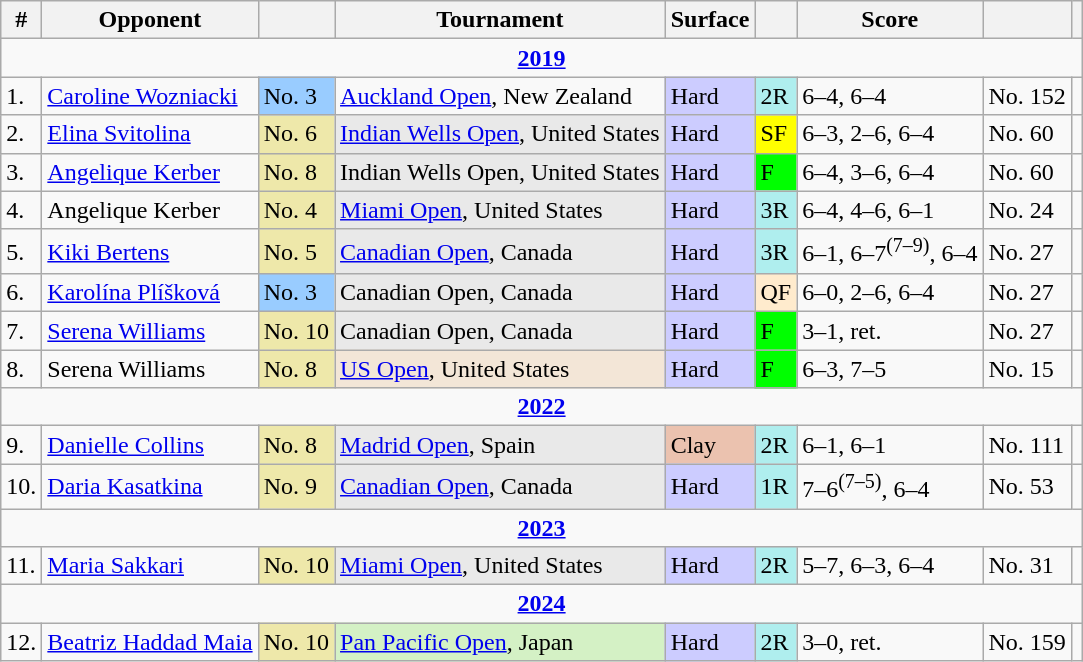<table class="wikitable sortable">
<tr>
<th class="unsortable">#</th>
<th>Opponent</th>
<th></th>
<th>Tournament</th>
<th>Surface</th>
<th class="unsortable"></th>
<th class="unsortable">Score</th>
<th></th>
<th class="unsortable"></th>
</tr>
<tr>
<td colspan=9 style=text-align:center><strong><a href='#'>2019</a></strong></td>
</tr>
<tr>
<td>1.</td>
<td> <a href='#'>Caroline Wozniacki</a></td>
<td bgcolor=99ccff>No. 3</td>
<td><a href='#'>Auckland Open</a>, New Zealand</td>
<td bgcolor=ccccff>Hard</td>
<td bgcolor=afeeee>2R</td>
<td>6–4, 6–4</td>
<td>No. 152</td>
<td></td>
</tr>
<tr>
<td>2.</td>
<td> <a href='#'>Elina Svitolina</a></td>
<td bgcolor=eee8aa>No. 6</td>
<td bgcolor=e9e9e9><a href='#'>Indian Wells Open</a>, United States</td>
<td bgcolor=ccccff>Hard</td>
<td bgcolor=yellow>SF</td>
<td>6–3, 2–6, 6–4</td>
<td>No. 60</td>
<td></td>
</tr>
<tr>
<td>3.</td>
<td> <a href='#'>Angelique Kerber</a></td>
<td bgcolor=eee8aa>No. 8</td>
<td bgcolor=e9e9e9>Indian Wells Open, United States</td>
<td bgcolor=ccccff>Hard</td>
<td bgcolor=lime>F</td>
<td>6–4, 3–6, 6–4</td>
<td>No. 60</td>
<td></td>
</tr>
<tr>
<td>4.</td>
<td> Angelique Kerber</td>
<td bgcolor=eee8aa>No. 4</td>
<td bgcolor=e9e9e9><a href='#'>Miami Open</a>, United States</td>
<td bgcolor=ccccff>Hard</td>
<td bgcolor=afeeee>3R</td>
<td>6–4, 4–6, 6–1</td>
<td>No. 24</td>
<td></td>
</tr>
<tr>
<td>5.</td>
<td> <a href='#'>Kiki Bertens</a></td>
<td bgcolor=eee8aa>No. 5</td>
<td bgcolor=e9e9e9><a href='#'>Canadian Open</a>, Canada</td>
<td bgcolor=ccccff>Hard</td>
<td bgcolor=afeeee>3R</td>
<td>6–1, 6–7<sup>(7–9)</sup>, 6–4</td>
<td>No. 27</td>
<td></td>
</tr>
<tr>
<td>6.</td>
<td> <a href='#'>Karolína Plíšková</a></td>
<td bgcolor=99ccff>No. 3</td>
<td bgcolor=e9e9e9>Canadian Open, Canada</td>
<td bgcolor=ccccff>Hard</td>
<td bgcolor=ffebcd>QF</td>
<td>6–0, 2–6, 6–4</td>
<td>No. 27</td>
<td></td>
</tr>
<tr>
<td>7.</td>
<td> <a href='#'>Serena Williams</a></td>
<td bgcolor=eee8aa>No. 10</td>
<td bgcolor=e9e9e9>Canadian Open, Canada</td>
<td bgcolor=ccccff>Hard</td>
<td bgcolor=lime>F</td>
<td>3–1, ret.</td>
<td>No. 27</td>
<td></td>
</tr>
<tr>
<td>8.</td>
<td> Serena Williams</td>
<td bgcolor=eee8aa>No. 8</td>
<td bgcolor=f3e6d7><a href='#'>US Open</a>, United States</td>
<td bgcolor=ccccff>Hard</td>
<td bgcolor=lime>F</td>
<td>6–3, 7–5</td>
<td>No. 15</td>
<td></td>
</tr>
<tr>
<td colspan=9 style=text-align:center><strong><a href='#'>2022</a></strong></td>
</tr>
<tr>
<td>9.</td>
<td> <a href='#'>Danielle Collins</a></td>
<td bgcolor=eee8aa>No. 8</td>
<td bgcolor=e9e9e9><a href='#'>Madrid Open</a>, Spain</td>
<td bgcolor=ebc2af>Clay</td>
<td bgcolor=afeeee>2R</td>
<td>6–1, 6–1</td>
<td>No. 111</td>
<td></td>
</tr>
<tr>
<td>10.</td>
<td> <a href='#'>Daria Kasatkina</a></td>
<td bgcolor=eee8aa>No. 9</td>
<td bgcolor=e9e9e9><a href='#'>Canadian Open</a>, Canada</td>
<td bgcolor=ccccff>Hard</td>
<td bgcolor=afeeee>1R</td>
<td>7–6<sup>(7–5)</sup>, 6–4</td>
<td>No. 53</td>
<td></td>
</tr>
<tr>
<td colspan=9 style=text-align:center><strong><a href='#'>2023</a></strong></td>
</tr>
<tr>
<td>11.</td>
<td> <a href='#'>Maria Sakkari</a></td>
<td bgcolor=eee8aa>No. 10</td>
<td bgcolor=e9e9e9><a href='#'>Miami Open</a>, United States</td>
<td bgcolor=ccccff>Hard</td>
<td bgcolor=afeeee>2R</td>
<td>5–7, 6–3, 6–4</td>
<td>No. 31</td>
<td></td>
</tr>
<tr>
<td colspan=9 style=text-align:center><strong><a href='#'>2024</a></strong></td>
</tr>
<tr>
<td>12.</td>
<td> <a href='#'>Beatriz Haddad Maia</a></td>
<td bgcolor=eee8aa>No. 10</td>
<td bgcolor=d4f1c5><a href='#'>Pan Pacific Open</a>, Japan</td>
<td bgcolor=ccccff>Hard</td>
<td bgcolor=afeeee>2R</td>
<td>3–0, ret.</td>
<td>No. 159</td>
<td></td>
</tr>
</table>
